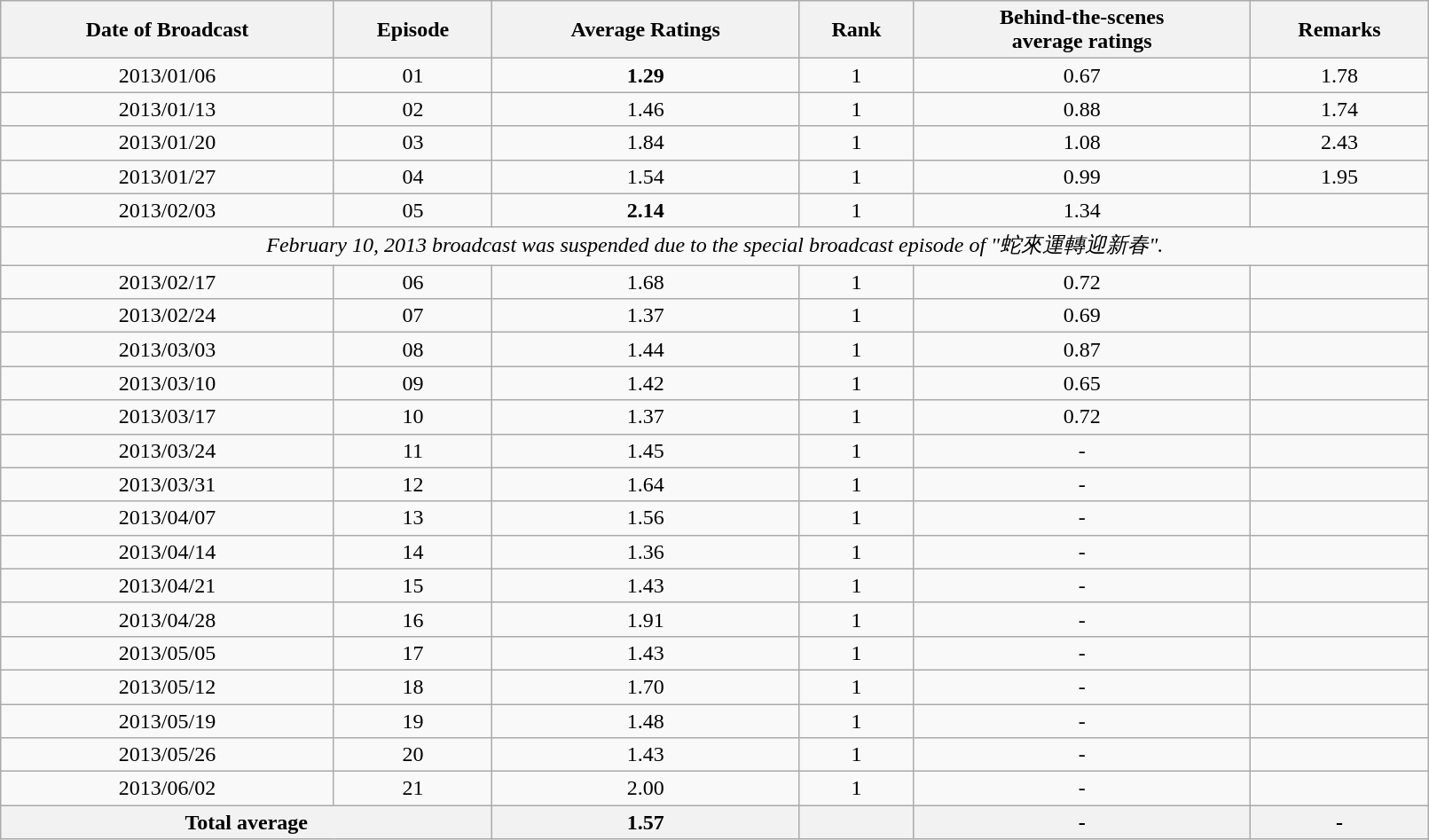<table class="wikitable" width="85%">
<tr align=center>
<th>Date of Broadcast</th>
<th>Episode</th>
<th>Average Ratings</th>
<th>Rank</th>
<th>Behind-the-scenes<br> average ratings</th>
<th>Remarks</th>
</tr>
<tr align=center>
<td>2013/01/06</td>
<td>01</td>
<td><span><strong>1.29</strong></span></td>
<td>1</td>
<td>0.67</td>
<td>1.78</td>
</tr>
<tr align=center>
<td>2013/01/13</td>
<td>02</td>
<td>1.46</td>
<td>1</td>
<td>0.88</td>
<td>1.74</td>
</tr>
<tr align=center>
<td>2013/01/20</td>
<td>03</td>
<td>1.84</td>
<td>1</td>
<td>1.08</td>
<td>2.43</td>
</tr>
<tr align=center>
<td>2013/01/27</td>
<td>04</td>
<td>1.54</td>
<td>1</td>
<td>0.99</td>
<td>1.95</td>
</tr>
<tr align=center>
<td>2013/02/03</td>
<td>05</td>
<td><span><strong>2.14</strong></span></td>
<td>1</td>
<td>1.34</td>
<td></td>
</tr>
<tr align=center>
<td colspan=6><em>February 10, 2013 broadcast was suspended due to the special broadcast episode of "蛇來運轉迎新春".</em></td>
</tr>
<tr align=center>
<td>2013/02/17</td>
<td>06</td>
<td>1.68</td>
<td>1</td>
<td>0.72</td>
<td></td>
</tr>
<tr align=center>
<td>2013/02/24</td>
<td>07</td>
<td>1.37</td>
<td>1</td>
<td>0.69</td>
<td></td>
</tr>
<tr align=center>
<td>2013/03/03</td>
<td>08</td>
<td>1.44</td>
<td>1</td>
<td>0.87</td>
<td></td>
</tr>
<tr align=center>
<td>2013/03/10</td>
<td>09</td>
<td>1.42</td>
<td>1</td>
<td>0.65</td>
<td></td>
</tr>
<tr align=center>
<td>2013/03/17</td>
<td>10</td>
<td>1.37</td>
<td>1</td>
<td>0.72</td>
<td></td>
</tr>
<tr align=center>
<td>2013/03/24</td>
<td>11</td>
<td>1.45</td>
<td>1</td>
<td>-</td>
<td></td>
</tr>
<tr align=center>
<td>2013/03/31</td>
<td>12</td>
<td>1.64</td>
<td>1</td>
<td>-</td>
<td></td>
</tr>
<tr align=center>
<td>2013/04/07</td>
<td>13</td>
<td>1.56</td>
<td>1</td>
<td>-</td>
<td></td>
</tr>
<tr align=center>
<td>2013/04/14</td>
<td>14</td>
<td>1.36</td>
<td>1</td>
<td>-</td>
<td></td>
</tr>
<tr align=center>
<td>2013/04/21</td>
<td>15</td>
<td>1.43</td>
<td>1</td>
<td>-</td>
<td></td>
</tr>
<tr align=center>
<td>2013/04/28</td>
<td>16</td>
<td>1.91</td>
<td>1</td>
<td>-</td>
<td></td>
</tr>
<tr align=center>
<td>2013/05/05</td>
<td>17</td>
<td>1.43</td>
<td>1</td>
<td>-</td>
<td></td>
</tr>
<tr align=center>
<td>2013/05/12</td>
<td>18</td>
<td>1.70</td>
<td>1</td>
<td>-</td>
<td></td>
</tr>
<tr align=center>
<td>2013/05/19</td>
<td>19</td>
<td>1.48</td>
<td>1</td>
<td>-</td>
<td></td>
</tr>
<tr align=center>
<td>2013/05/26</td>
<td>20</td>
<td>1.43</td>
<td>1</td>
<td>-</td>
<td></td>
</tr>
<tr align=center>
<td>2013/06/02</td>
<td>21</td>
<td>2.00</td>
<td>1</td>
<td>-</td>
<td></td>
</tr>
<tr align=center>
<th colspan="2">Total average</th>
<th>1.57</th>
<th></th>
<th>-</th>
<th>-</th>
</tr>
</table>
